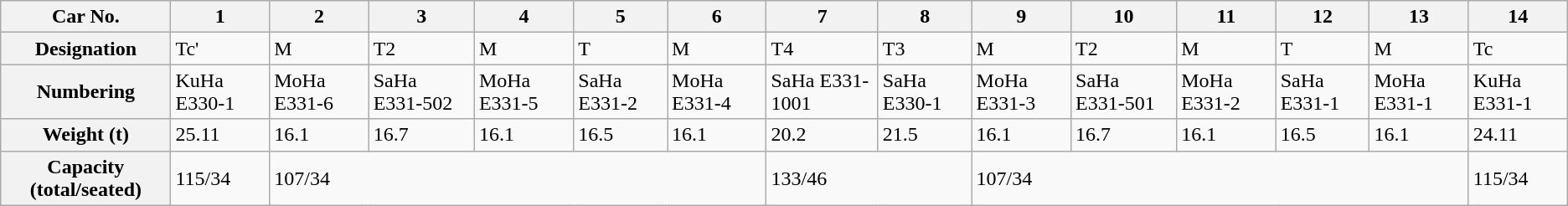<table class="wikitable">
<tr>
<th>Car No.</th>
<th>1</th>
<th>2</th>
<th>3</th>
<th>4</th>
<th>5</th>
<th>6</th>
<th>7</th>
<th>8</th>
<th>9</th>
<th>10</th>
<th>11</th>
<th>12</th>
<th>13</th>
<th>14</th>
</tr>
<tr>
<th>Designation</th>
<td>Tc'</td>
<td>M</td>
<td>T2</td>
<td>M</td>
<td>T</td>
<td>M</td>
<td>T4</td>
<td>T3</td>
<td>M</td>
<td>T2</td>
<td>M</td>
<td>T</td>
<td>M</td>
<td>Tc</td>
</tr>
<tr>
<th>Numbering</th>
<td>KuHa E330-1</td>
<td>MoHa E331-6</td>
<td>SaHa E331-502</td>
<td>MoHa E331-5</td>
<td>SaHa E331-2</td>
<td>MoHa E331-4</td>
<td>SaHa E331-1001</td>
<td>SaHa E330-1</td>
<td>MoHa E331-3</td>
<td>SaHa E331-501</td>
<td>MoHa E331-2</td>
<td>SaHa E331-1</td>
<td>MoHa E331-1</td>
<td>KuHa E331-1</td>
</tr>
<tr>
<th>Weight (t)</th>
<td>25.11</td>
<td>16.1</td>
<td>16.7</td>
<td>16.1</td>
<td>16.5</td>
<td>16.1</td>
<td>20.2</td>
<td>21.5</td>
<td>16.1</td>
<td>16.7</td>
<td>16.1</td>
<td>16.5</td>
<td>16.1</td>
<td>24.11</td>
</tr>
<tr>
<th>Capacity (total/seated)</th>
<td>115/34</td>
<td colspan="5">107/34</td>
<td colspan="2">133/46</td>
<td colspan="5">107/34</td>
<td>115/34</td>
</tr>
</table>
